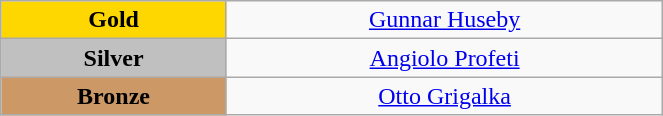<table class="wikitable" style="text-align:center; " width="35%">
<tr>
<td bgcolor="gold"><strong>Gold</strong></td>
<td><a href='#'>Gunnar Huseby</a><br>  <small><em></em></small></td>
</tr>
<tr>
<td bgcolor="silver"><strong>Silver</strong></td>
<td><a href='#'>Angiolo Profeti</a><br>  <small><em></em></small></td>
</tr>
<tr>
<td bgcolor="CC9966"><strong>Bronze</strong></td>
<td><a href='#'>Otto Grigalka</a><br>  <small><em></em></small></td>
</tr>
</table>
